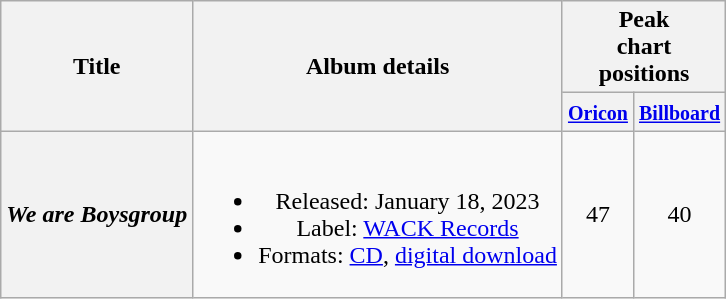<table class="wikitable plainrowheaders" style="text-align:center;">
<tr>
<th scope="col" rowspan="2">Title</th>
<th scope="col" rowspan="2">Album details</th>
<th scope="col" colspan="2">Peak <br> chart <br> positions</th>
</tr>
<tr>
<th scope="col" colspan="1"><small><a href='#'>Oricon</a></small></th>
<th scope="col" colspan="1"><small><a href='#'>Billboard</a></small></th>
</tr>
<tr>
<th scope="row"><em>We are Boysgroup</em></th>
<td><br><ul><li>Released: January 18, 2023</li><li>Label: <a href='#'>WACK Records</a></li><li>Formats: <a href='#'>CD</a>, <a href='#'>digital download</a></li></ul></td>
<td>47</td>
<td>40</td>
</tr>
</table>
